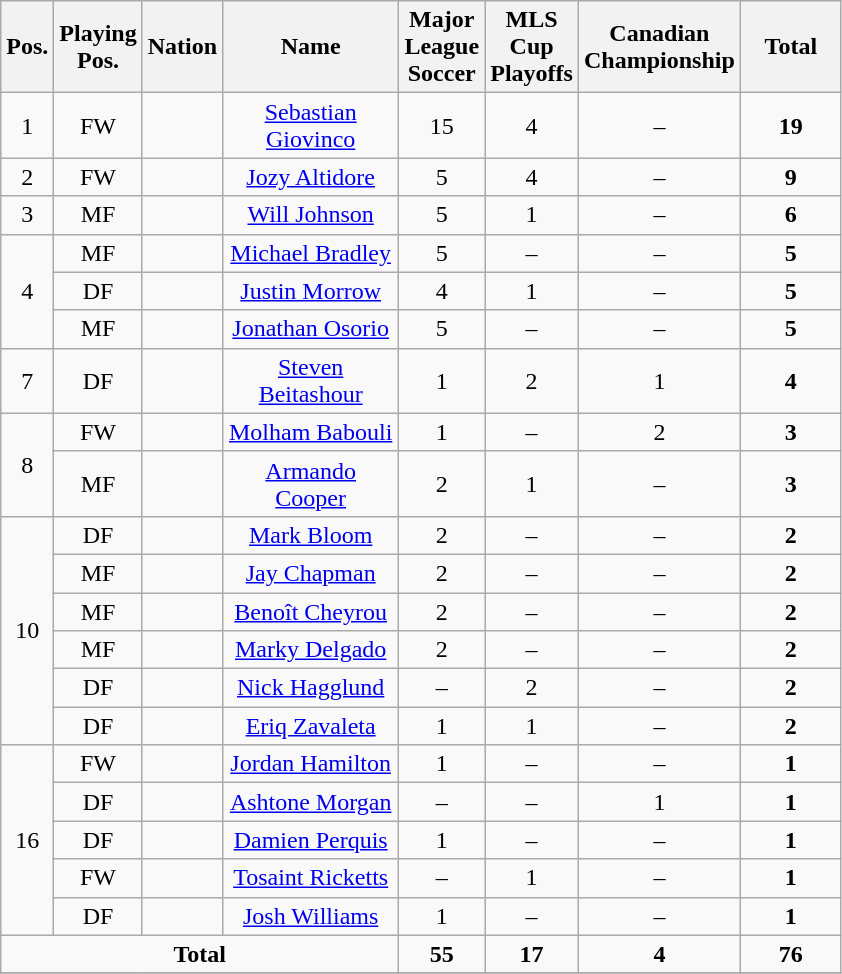<table class="wikitable sortable" style="font-size:100%; text-align:center">
<tr>
<th width=15>Pos.</th>
<th width=15>Playing Pos.</th>
<th width=15>Nation</th>
<th width=110>Name</th>
<th width=50>Major League Soccer</th>
<th width=50>MLS Cup Playoffs</th>
<th width=50>Canadian Championship</th>
<th width=60>Total</th>
</tr>
<tr>
<td>1</td>
<td>FW</td>
<td></td>
<td><a href='#'>Sebastian Giovinco</a></td>
<td>15</td>
<td>4</td>
<td>–</td>
<td><strong>19</strong></td>
</tr>
<tr>
<td>2</td>
<td>FW</td>
<td></td>
<td><a href='#'>Jozy Altidore</a></td>
<td>5</td>
<td>4</td>
<td>–</td>
<td><strong>9</strong></td>
</tr>
<tr>
<td>3</td>
<td>MF</td>
<td></td>
<td><a href='#'>Will Johnson</a></td>
<td>5</td>
<td>1</td>
<td>–</td>
<td><strong>6</strong></td>
</tr>
<tr>
<td rowspan=3>4</td>
<td>MF</td>
<td></td>
<td><a href='#'>Michael Bradley</a></td>
<td>5</td>
<td>–</td>
<td>–</td>
<td><strong>5</strong></td>
</tr>
<tr>
<td>DF</td>
<td></td>
<td><a href='#'>Justin Morrow</a></td>
<td>4</td>
<td>1</td>
<td>–</td>
<td><strong>5</strong></td>
</tr>
<tr>
<td>MF</td>
<td></td>
<td><a href='#'>Jonathan Osorio</a></td>
<td>5</td>
<td>–</td>
<td>–</td>
<td><strong>5</strong></td>
</tr>
<tr>
<td>7</td>
<td>DF</td>
<td></td>
<td><a href='#'>Steven Beitashour</a></td>
<td>1</td>
<td>2</td>
<td>1</td>
<td><strong>4</strong></td>
</tr>
<tr>
<td rowspan=2>8</td>
<td>FW</td>
<td></td>
<td><a href='#'>Molham Babouli</a></td>
<td>1</td>
<td>–</td>
<td>2</td>
<td><strong>3</strong></td>
</tr>
<tr>
<td>MF</td>
<td></td>
<td><a href='#'>Armando Cooper</a></td>
<td>2</td>
<td>1</td>
<td>–</td>
<td><strong>3</strong></td>
</tr>
<tr>
<td rowspan=6>10</td>
<td>DF</td>
<td></td>
<td><a href='#'>Mark Bloom</a></td>
<td>2</td>
<td>–</td>
<td>–</td>
<td><strong>2</strong></td>
</tr>
<tr>
<td>MF</td>
<td></td>
<td><a href='#'>Jay Chapman</a></td>
<td>2</td>
<td>–</td>
<td>–</td>
<td><strong>2</strong></td>
</tr>
<tr>
<td>MF</td>
<td></td>
<td><a href='#'>Benoît Cheyrou</a></td>
<td>2</td>
<td>–</td>
<td>–</td>
<td><strong>2</strong></td>
</tr>
<tr>
<td>MF</td>
<td></td>
<td><a href='#'>Marky Delgado</a></td>
<td>2</td>
<td>–</td>
<td>–</td>
<td><strong>2</strong></td>
</tr>
<tr>
<td>DF</td>
<td></td>
<td><a href='#'>Nick Hagglund</a></td>
<td>–</td>
<td>2</td>
<td>–</td>
<td><strong>2</strong></td>
</tr>
<tr>
<td>DF</td>
<td></td>
<td><a href='#'>Eriq Zavaleta</a></td>
<td>1</td>
<td>1</td>
<td>–</td>
<td><strong>2</strong></td>
</tr>
<tr>
<td rowspan=5>16</td>
<td>FW</td>
<td></td>
<td><a href='#'>Jordan Hamilton</a></td>
<td>1</td>
<td>–</td>
<td>–</td>
<td><strong>1</strong></td>
</tr>
<tr>
<td>DF</td>
<td></td>
<td><a href='#'>Ashtone Morgan</a></td>
<td>–</td>
<td>–</td>
<td>1</td>
<td><strong>1</strong></td>
</tr>
<tr>
<td>DF</td>
<td></td>
<td><a href='#'>Damien Perquis</a></td>
<td>1</td>
<td>–</td>
<td>–</td>
<td><strong>1</strong></td>
</tr>
<tr>
<td>FW</td>
<td></td>
<td><a href='#'>Tosaint Ricketts</a></td>
<td>–</td>
<td>1</td>
<td>–</td>
<td><strong>1</strong></td>
</tr>
<tr>
<td>DF</td>
<td></td>
<td><a href='#'>Josh Williams</a></td>
<td>1</td>
<td>–</td>
<td>–</td>
<td><strong>1</strong></td>
</tr>
<tr>
<td colspan=4><strong>Total</strong></td>
<td><strong>55</strong></td>
<td><strong>17</strong></td>
<td><strong>4</strong></td>
<td><strong>76</strong></td>
</tr>
<tr>
</tr>
</table>
